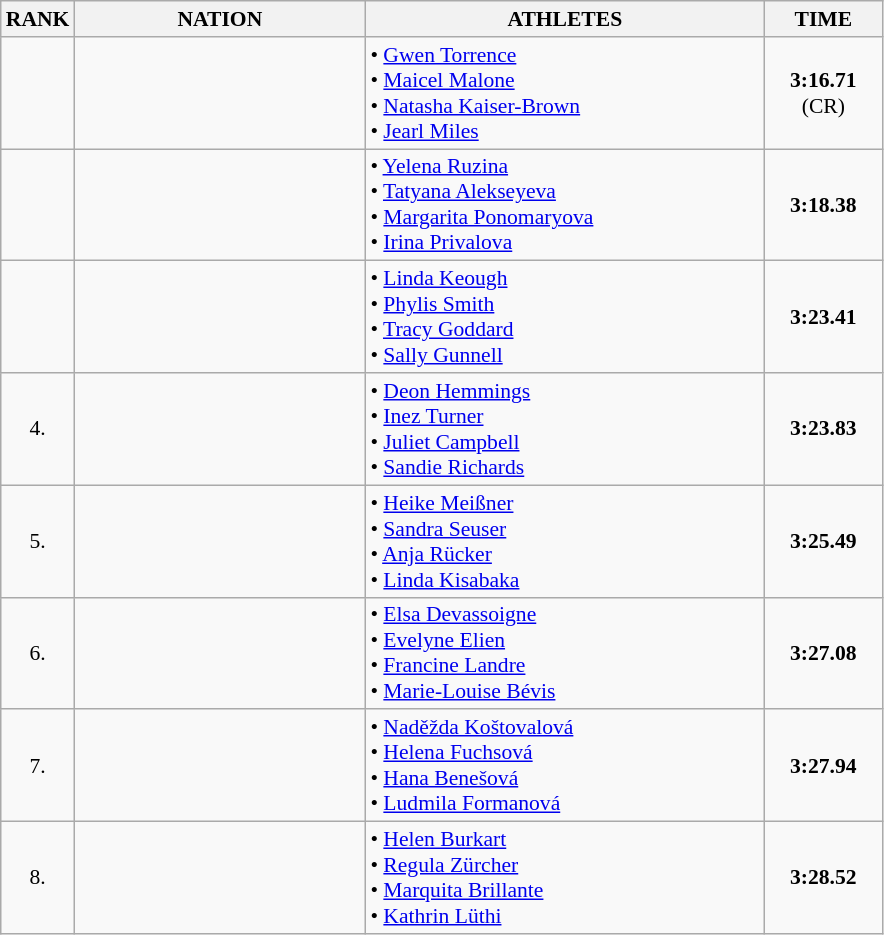<table class="wikitable" style="border-collapse: collapse; font-size: 90%;">
<tr>
<th>RANK</th>
<th style="width: 13em">NATION</th>
<th style="width: 18em">ATHLETES</th>
<th style="width: 5em">TIME</th>
</tr>
<tr>
<td align="center"></td>
<td align="center"></td>
<td>• <a href='#'>Gwen Torrence</a><br>• <a href='#'>Maicel Malone</a><br>• <a href='#'>Natasha Kaiser-Brown</a><br>• <a href='#'>Jearl Miles</a></td>
<td align="center"><strong>3:16.71</strong><br>(CR)</td>
</tr>
<tr>
<td align="center"></td>
<td align="center"></td>
<td>• <a href='#'>Yelena Ruzina</a><br>• <a href='#'>Tatyana Alekseyeva</a><br>• <a href='#'>Margarita Ponomaryova</a><br>• <a href='#'>Irina Privalova</a></td>
<td align="center"><strong>3:18.38</strong></td>
</tr>
<tr>
<td align="center"></td>
<td align="center"></td>
<td>• <a href='#'>Linda Keough</a><br>• <a href='#'>Phylis Smith</a><br>• <a href='#'>Tracy Goddard</a><br>• <a href='#'>Sally Gunnell</a></td>
<td align="center"><strong>3:23.41</strong></td>
</tr>
<tr>
<td align="center">4.</td>
<td align="center"></td>
<td>• <a href='#'>Deon Hemmings</a><br>• <a href='#'>Inez Turner</a><br>• <a href='#'>Juliet Campbell</a><br>• <a href='#'>Sandie Richards</a></td>
<td align="center"><strong>3:23.83</strong></td>
</tr>
<tr>
<td align="center">5.</td>
<td align="center"></td>
<td>• <a href='#'>Heike Meißner</a><br>• <a href='#'>Sandra Seuser</a><br>• <a href='#'>Anja Rücker</a><br>• <a href='#'>Linda Kisabaka</a></td>
<td align="center"><strong>3:25.49</strong></td>
</tr>
<tr>
<td align="center">6.</td>
<td align="center"></td>
<td>• <a href='#'>Elsa Devassoigne</a><br>• <a href='#'>Evelyne Elien</a><br>• <a href='#'>Francine Landre</a><br>• <a href='#'>Marie-Louise Bévis</a></td>
<td align="center"><strong>3:27.08</strong></td>
</tr>
<tr>
<td align="center">7.</td>
<td align="center"></td>
<td>• <a href='#'>Naděžda Koštovalová</a><br>• <a href='#'>Helena Fuchsová</a><br>• <a href='#'>Hana Benešová</a><br>• <a href='#'>Ludmila Formanová</a></td>
<td align="center"><strong>3:27.94</strong></td>
</tr>
<tr>
<td align="center">8.</td>
<td align="center"></td>
<td>• <a href='#'>Helen Burkart</a><br>• <a href='#'>Regula Zürcher</a><br>• <a href='#'>Marquita Brillante</a><br>• <a href='#'>Kathrin Lüthi</a></td>
<td align="center"><strong>3:28.52</strong></td>
</tr>
</table>
